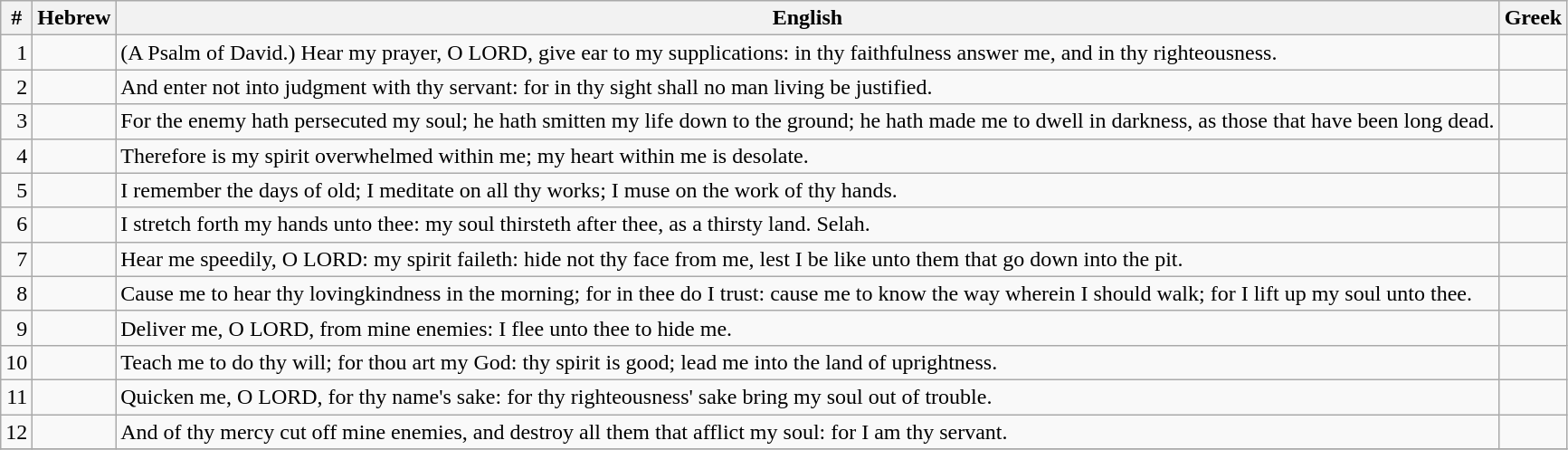<table class=wikitable>
<tr>
<th>#</th>
<th>Hebrew</th>
<th>English</th>
<th>Greek</th>
</tr>
<tr>
<td style="text-align:right">1</td>
<td style="text-align:right"></td>
<td>(A Psalm of David.) Hear my prayer, O LORD, give ear to my supplications: in thy faithfulness answer me, and in thy righteousness.</td>
<td></td>
</tr>
<tr>
<td style="text-align:right">2</td>
<td style="text-align:right"></td>
<td>And enter not into judgment with thy servant: for in thy sight shall no man living be justified.</td>
<td></td>
</tr>
<tr>
<td style="text-align:right">3</td>
<td style="text-align:right"></td>
<td>For the enemy hath persecuted my soul; he hath smitten my life down to the ground; he hath made me to dwell in darkness, as those that have been long dead.</td>
<td></td>
</tr>
<tr>
<td style="text-align:right">4</td>
<td style="text-align:right"></td>
<td>Therefore is my spirit overwhelmed within me; my heart within me is desolate.</td>
<td></td>
</tr>
<tr>
<td style="text-align:right">5</td>
<td style="text-align:right"></td>
<td>I remember the days of old; I meditate on all thy works; I muse on the work of thy hands.</td>
<td></td>
</tr>
<tr>
<td style="text-align:right">6</td>
<td style="text-align:right"></td>
<td>I stretch forth my hands unto thee: my soul thirsteth after thee, as a thirsty land. Selah.</td>
<td></td>
</tr>
<tr>
<td style="text-align:right">7</td>
<td style="text-align:right"></td>
<td>Hear me speedily, O LORD: my spirit faileth: hide not thy face from me, lest I be like unto them that go down into the pit.</td>
<td></td>
</tr>
<tr>
<td style="text-align:right">8</td>
<td style="text-align:right"></td>
<td>Cause me to hear thy lovingkindness in the morning; for in thee do I trust: cause me to know the way wherein I should walk; for I lift up my soul unto thee.</td>
<td></td>
</tr>
<tr>
<td style="text-align:right">9</td>
<td style="text-align:right"></td>
<td>Deliver me, O LORD, from mine enemies: I flee unto thee to hide me.</td>
<td></td>
</tr>
<tr>
<td style="text-align:right">10</td>
<td style="text-align:right"></td>
<td>Teach me to do thy will; for thou art my God: thy spirit is good; lead me into the land of uprightness.</td>
<td></td>
</tr>
<tr>
<td style="text-align:right">11</td>
<td style="text-align:right"></td>
<td>Quicken me, O LORD, for thy name's sake: for thy righteousness' sake bring my soul out of trouble.</td>
<td></td>
</tr>
<tr>
<td style="text-align:right">12</td>
<td style="text-align:right"></td>
<td>And of thy mercy cut off mine enemies, and destroy all them that afflict my soul: for I am thy servant.</td>
<td></td>
</tr>
<tr>
</tr>
</table>
